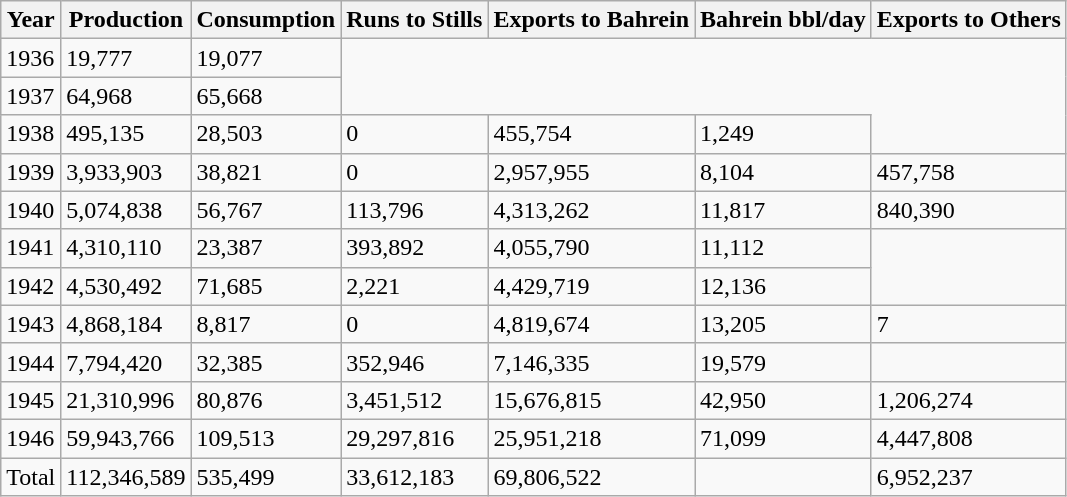<table class="wikitable defaultright">
<tr>
<th>Year</th>
<th>Production</th>
<th>Consumption</th>
<th>Runs to Stills</th>
<th>Exports to Bahrein</th>
<th>Bahrein bbl/day</th>
<th>Exports to Others</th>
</tr>
<tr>
<td>1936</td>
<td>19,777</td>
<td>19,077</td>
</tr>
<tr>
<td>1937</td>
<td>64,968</td>
<td>65,668</td>
</tr>
<tr>
<td>1938</td>
<td>495,135</td>
<td>28,503</td>
<td>0</td>
<td>455,754</td>
<td>1,249</td>
</tr>
<tr>
<td>1939</td>
<td>3,933,903</td>
<td>38,821</td>
<td>0</td>
<td>2,957,955</td>
<td>8,104</td>
<td>457,758</td>
</tr>
<tr>
<td>1940</td>
<td>5,074,838</td>
<td>56,767</td>
<td>113,796</td>
<td>4,313,262</td>
<td>11,817</td>
<td>840,390</td>
</tr>
<tr>
<td>1941</td>
<td>4,310,110</td>
<td>23,387</td>
<td>393,892</td>
<td>4,055,790</td>
<td>11,112</td>
</tr>
<tr>
<td>1942</td>
<td>4,530,492</td>
<td>71,685</td>
<td>2,221</td>
<td>4,429,719</td>
<td>12,136</td>
</tr>
<tr>
<td>1943</td>
<td>4,868,184</td>
<td>8,817</td>
<td>0</td>
<td>4,819,674</td>
<td>13,205</td>
<td>7</td>
</tr>
<tr>
<td>1944</td>
<td>7,794,420</td>
<td>32,385</td>
<td>352,946</td>
<td>7,146,335</td>
<td>19,579</td>
</tr>
<tr>
<td>1945</td>
<td>21,310,996</td>
<td>80,876</td>
<td>3,451,512</td>
<td>15,676,815</td>
<td>42,950</td>
<td>1,206,274</td>
</tr>
<tr>
<td>1946</td>
<td>59,943,766</td>
<td>109,513</td>
<td>29,297,816</td>
<td>25,951,218</td>
<td>71,099</td>
<td>4,447,808</td>
</tr>
<tr>
<td>Total</td>
<td>112,346,589</td>
<td>535,499</td>
<td>33,612,183</td>
<td>69,806,522</td>
<td></td>
<td>6,952,237</td>
</tr>
</table>
